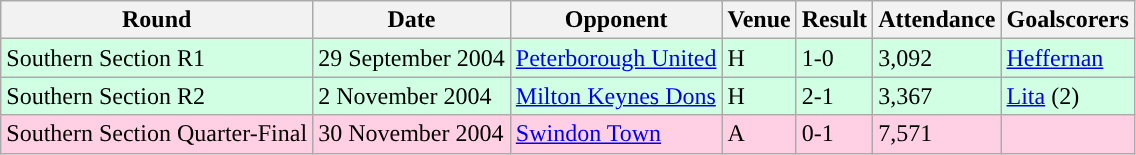<table class="wikitable">
<tr>
<th>Round</th>
<th>Date</th>
<th>Opponent</th>
<th>Venue</th>
<th>Result</th>
<th>Attendance</th>
<th>Goalscorers</th>
</tr>
<tr style="background-color: #d0ffe3;">
<td>Southern Section R1</td>
<td>29 September 2004</td>
<td><a href='#'>Peterborough United</a></td>
<td>H</td>
<td>1-0</td>
<td>3,092</td>
<td><a href='#'>Heffernan</a></td>
</tr>
<tr style="background-color: #d0ffe3;">
<td>Southern Section R2</td>
<td>2 November 2004</td>
<td><a href='#'>Milton Keynes Dons</a></td>
<td>H</td>
<td>2-1</td>
<td>3,367</td>
<td><a href='#'>Lita</a> (2)</td>
</tr>
<tr style="background-color: #ffd0e3;">
<td>Southern Section Quarter-Final</td>
<td>30 November 2004</td>
<td><a href='#'>Swindon Town</a></td>
<td>A</td>
<td>0-1</td>
<td>7,571</td>
<td></td>
</tr>
</table>
